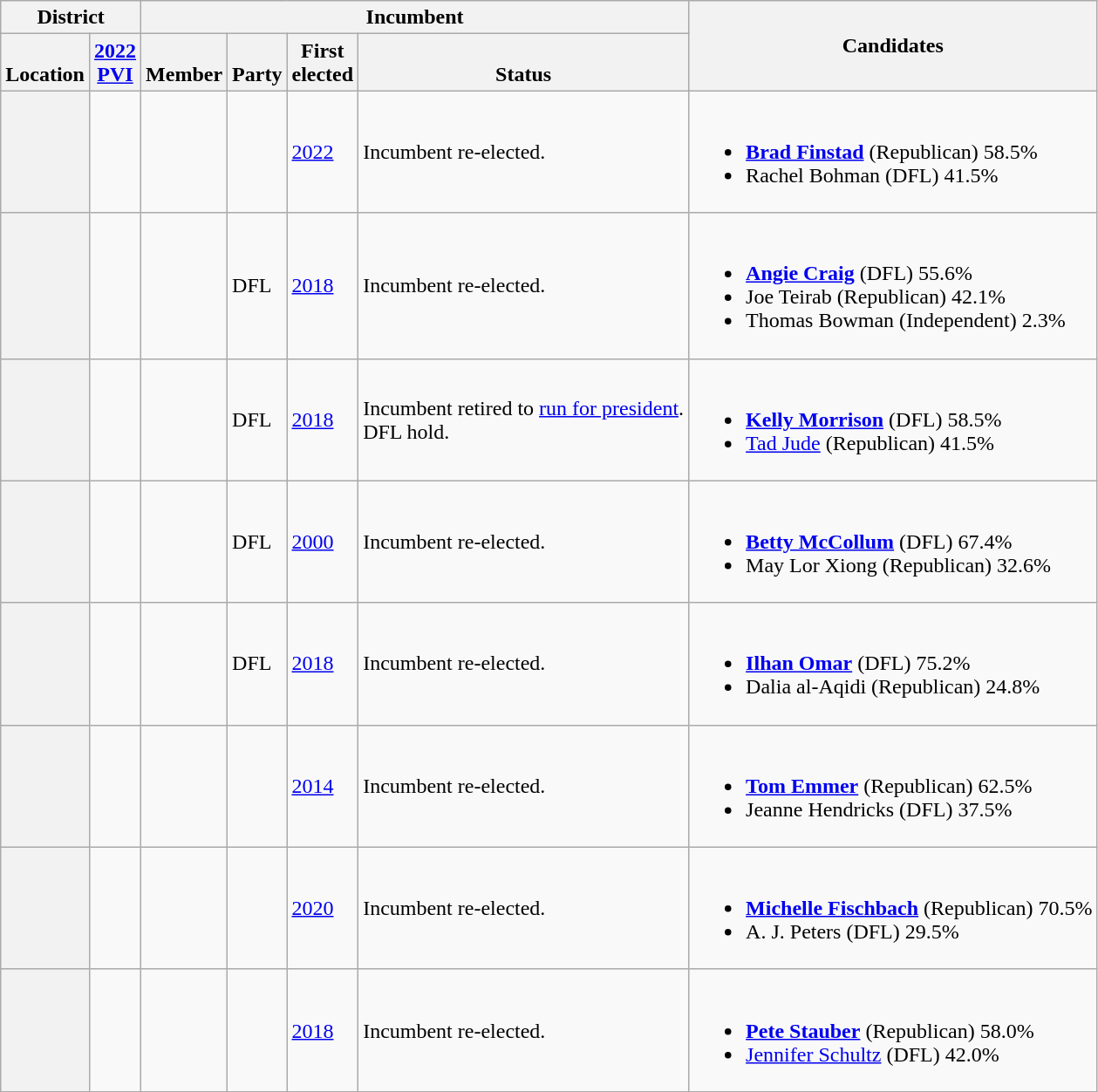<table class="wikitable sortable">
<tr>
<th colspan=2>District</th>
<th colspan=4>Incumbent</th>
<th rowspan=2 class="unsortable">Candidates</th>
</tr>
<tr valign=bottom>
<th>Location</th>
<th><a href='#'>2022<br>PVI</a></th>
<th>Member</th>
<th>Party</th>
<th>First<br>elected</th>
<th>Status</th>
</tr>
<tr>
<th></th>
<td></td>
<td></td>
<td></td>
<td><a href='#'>2022 </a></td>
<td>Incumbent re-elected.</td>
<td nowrap><br><ul><li> <strong><a href='#'>Brad Finstad</a></strong> (Republican) 58.5%</li><li>Rachel Bohman (DFL) 41.5%</li></ul></td>
</tr>
<tr>
<th></th>
<td></td>
<td></td>
<td>DFL</td>
<td><a href='#'>2018</a></td>
<td>Incumbent re-elected.</td>
<td nowrap><br><ul><li> <strong><a href='#'>Angie Craig</a></strong> (DFL) 55.6%</li><li>Joe Teirab (Republican) 42.1%</li><li>Thomas Bowman (Independent) 2.3%</li></ul></td>
</tr>
<tr>
<th></th>
<td></td>
<td></td>
<td>DFL</td>
<td><a href='#'>2018</a></td>
<td>Incumbent retired to <a href='#'>run for president</a>.<br>DFL hold.</td>
<td nowrap><br><ul><li> <strong><a href='#'>Kelly Morrison</a></strong> (DFL) 58.5%</li><li><a href='#'>Tad Jude</a> (Republican) 41.5%</li></ul></td>
</tr>
<tr>
<th></th>
<td></td>
<td></td>
<td>DFL</td>
<td><a href='#'>2000</a></td>
<td>Incumbent re-elected.</td>
<td nowrap><br><ul><li> <strong><a href='#'>Betty McCollum</a></strong> (DFL) 67.4%</li><li>May Lor Xiong (Republican) 32.6%</li></ul></td>
</tr>
<tr>
<th></th>
<td></td>
<td></td>
<td>DFL</td>
<td><a href='#'>2018</a></td>
<td>Incumbent re-elected.</td>
<td nowrap><br><ul><li> <strong><a href='#'>Ilhan Omar</a></strong> (DFL) 75.2%</li><li>Dalia al-Aqidi (Republican) 24.8%</li></ul></td>
</tr>
<tr>
<th></th>
<td></td>
<td></td>
<td></td>
<td><a href='#'>2014</a></td>
<td>Incumbent re-elected.</td>
<td nowrap><br><ul><li> <strong><a href='#'>Tom Emmer</a></strong> (Republican) 62.5%</li><li>Jeanne Hendricks (DFL) 37.5%</li></ul></td>
</tr>
<tr>
<th></th>
<td></td>
<td></td>
<td></td>
<td><a href='#'>2020</a></td>
<td>Incumbent re-elected.</td>
<td nowrap><br><ul><li> <strong><a href='#'>Michelle Fischbach</a></strong> (Republican) 70.5%</li><li>A. J. Peters (DFL) 29.5%</li></ul></td>
</tr>
<tr>
<th></th>
<td></td>
<td></td>
<td></td>
<td><a href='#'>2018</a></td>
<td>Incumbent re-elected.</td>
<td nowrap><br><ul><li> <strong><a href='#'>Pete Stauber</a></strong> (Republican) 58.0%</li><li><a href='#'>Jennifer Schultz</a> (DFL) 42.0%</li></ul></td>
</tr>
</table>
